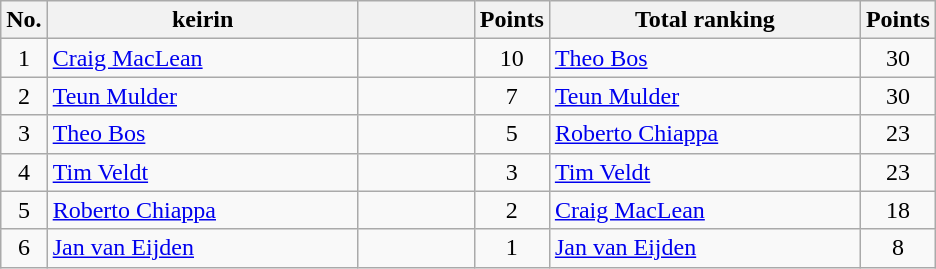<table class="wikitable">
<tr>
<th width="20px">No.</th>
<th width="200px">keirin</th>
<th width="70px"></th>
<th width="40px">Points</th>
<th width="200px">Total ranking</th>
<th width="40px">Points</th>
</tr>
<tr align=center>
<td>1</td>
<td align=left> <a href='#'>Craig MacLean</a></td>
<td></td>
<td>10</td>
<td align=left> <a href='#'>Theo Bos</a></td>
<td>30</td>
</tr>
<tr align=center>
<td>2</td>
<td align=left> <a href='#'>Teun Mulder</a></td>
<td></td>
<td>7</td>
<td align=left> <a href='#'>Teun Mulder</a></td>
<td>30</td>
</tr>
<tr align=center>
<td>3</td>
<td align=left> <a href='#'>Theo Bos</a></td>
<td></td>
<td>5</td>
<td align=left> <a href='#'>Roberto Chiappa</a></td>
<td>23</td>
</tr>
<tr align=center>
<td>4</td>
<td align=left> <a href='#'>Tim Veldt</a></td>
<td></td>
<td>3</td>
<td align=left> <a href='#'>Tim Veldt</a></td>
<td>23</td>
</tr>
<tr align=center>
<td>5</td>
<td align=left> <a href='#'>Roberto Chiappa</a></td>
<td></td>
<td>2</td>
<td align=left> <a href='#'>Craig MacLean</a></td>
<td>18</td>
</tr>
<tr align=center>
<td>6</td>
<td align=left> <a href='#'>Jan van Eijden</a></td>
<td></td>
<td>1</td>
<td align=left> <a href='#'>Jan van Eijden</a></td>
<td>8</td>
</tr>
</table>
